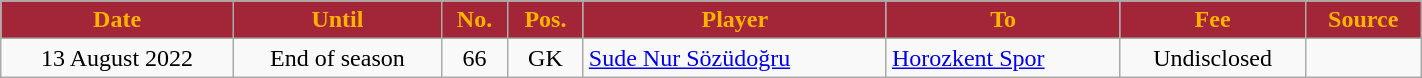<table class="wikitable sortable" style="text-align:center;width:75%;">
<tr>
<th scope="col" style="background-color:#A32638;color:#FFB300">Date</th>
<th scope="col" style="background-color:#A32638;color:#FFB300">Until</th>
<th scope="col" style="background-color:#A32638;color:#FFB300">No.</th>
<th scope="col" style="background-color:#A32638;color:#FFB300">Pos.</th>
<th scope="col" style="background-color:#A32638;color:#FFB300">Player</th>
<th scope="col" style="background-color:#A32638;color:#FFB300">To</th>
<th scope="col" style="background-color:#A32638;color:#FFB300" data-sort-type="currency">Fee</th>
<th scope="col" class="unsortable" style="background-color:#A32638;color:#FFB300">Source</th>
</tr>
<tr>
<td>13 August 2022</td>
<td>End of season</td>
<td>66</td>
<td>GK</td>
<td align=left> <a href='#'>Sude Nur Sözüdoğru</a></td>
<td align=left> <a href='#'>Horozkent Spor</a></td>
<td>Undisclosed</td>
<td></td>
</tr>
</table>
